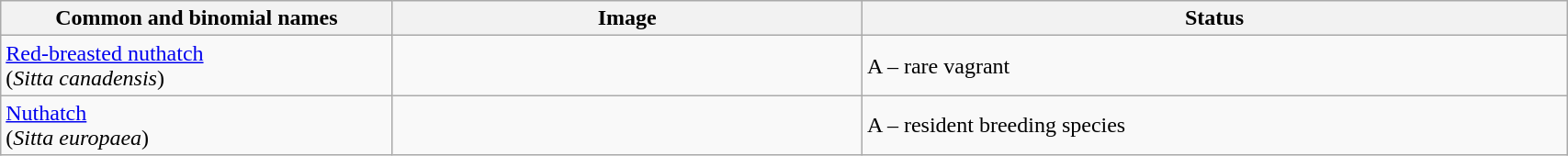<table width=90% class="wikitable">
<tr>
<th width=25%>Common and binomial names</th>
<th width=30%>Image</th>
<th width=45%>Status</th>
</tr>
<tr>
<td><a href='#'>Red-breasted nuthatch</a><br>(<em>Sitta canadensis</em>)</td>
<td></td>
<td>A – rare vagrant</td>
</tr>
<tr>
<td><a href='#'>Nuthatch</a><br>(<em>Sitta europaea</em>)</td>
<td></td>
<td>A – resident breeding species</td>
</tr>
</table>
